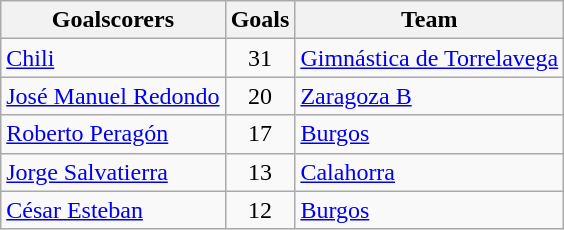<table class="wikitable sortable">
<tr>
<th>Goalscorers</th>
<th>Goals</th>
<th>Team</th>
</tr>
<tr>
<td> <a href='#'>Chili</a></td>
<td align=center>31</td>
<td><a href='#'>Gimnástica de Torrelavega</a></td>
</tr>
<tr>
<td> <a href='#'>José Manuel Redondo</a></td>
<td align=center>20</td>
<td><a href='#'>Zaragoza B</a></td>
</tr>
<tr>
<td> <a href='#'>Roberto Peragón</a></td>
<td align=center>17</td>
<td><a href='#'>Burgos</a></td>
</tr>
<tr>
<td> <a href='#'>Jorge Salvatierra</a></td>
<td align=center>13</td>
<td><a href='#'>Calahorra</a></td>
</tr>
<tr>
<td> <a href='#'>César Esteban</a></td>
<td align=center>12</td>
<td><a href='#'>Burgos</a></td>
</tr>
</table>
